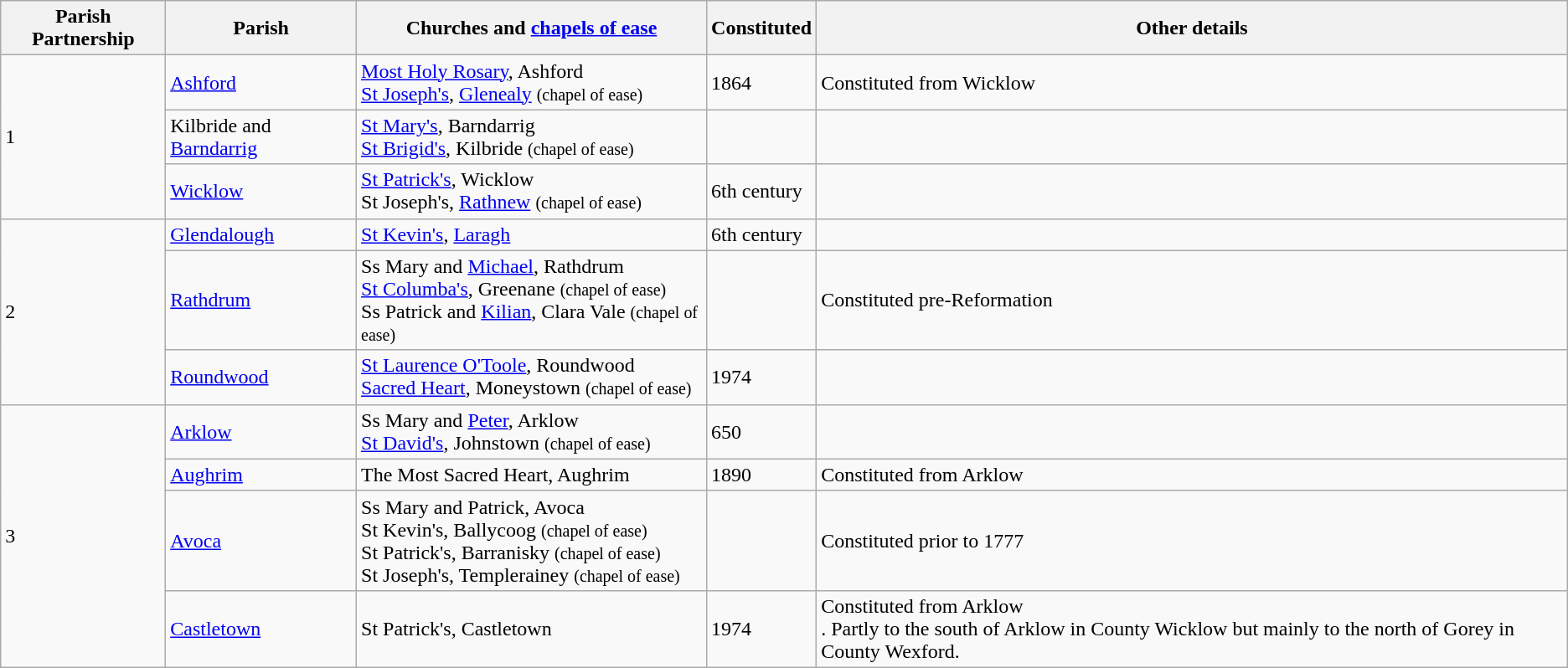<table class="wikitable">
<tr>
<th>Parish Partnership</th>
<th>Parish</th>
<th>Churches and <a href='#'>chapels of ease</a></th>
<th>Constituted</th>
<th>Other details</th>
</tr>
<tr>
<td rowspan="3">1</td>
<td><a href='#'>Ashford</a></td>
<td><a href='#'>Most Holy Rosary</a>, Ashford<br><a href='#'>St Joseph's</a>, <a href='#'>Glenealy</a> <small>(chapel of ease)</small></td>
<td>1864</td>
<td>Constituted from Wicklow<br></td>
</tr>
<tr>
<td>Kilbride and <a href='#'>Barndarrig</a></td>
<td><a href='#'>St Mary's</a>, Barndarrig<br><a href='#'>St Brigid's</a>, Kilbride <small>(chapel of ease)</small></td>
<td></td>
<td></td>
</tr>
<tr>
<td><a href='#'>Wicklow</a></td>
<td><a href='#'>St Patrick's</a>, Wicklow<br>St Joseph's, <a href='#'>Rathnew</a> <small>(chapel of ease)</small></td>
<td>6th century</td>
<td></td>
</tr>
<tr>
<td rowspan="3">2</td>
<td><a href='#'>Glendalough</a></td>
<td><a href='#'>St Kevin's</a>, <a href='#'>Laragh</a></td>
<td>6th century</td>
<td></td>
</tr>
<tr>
<td><a href='#'>Rathdrum</a></td>
<td>Ss Mary and <a href='#'>Michael</a>, Rathdrum<br><a href='#'>St Columba's</a>, Greenane <small>(chapel of ease)</small><br>Ss Patrick and <a href='#'>Kilian</a>, Clara Vale <small>(chapel of ease)</small></td>
<td></td>
<td>Constituted pre-Reformation<br></td>
</tr>
<tr>
<td><a href='#'>Roundwood</a></td>
<td><a href='#'>St Laurence O'Toole</a>, Roundwood<br><a href='#'>Sacred Heart</a>, Moneystown <small>(chapel of ease)</small></td>
<td>1974</td>
<td></td>
</tr>
<tr>
<td rowspan="4">3</td>
<td><a href='#'>Arklow</a></td>
<td>Ss Mary and <a href='#'>Peter</a>, Arklow<br><a href='#'>St David's</a>, Johnstown <small>(chapel of ease)</small></td>
<td>650</td>
<td></td>
</tr>
<tr>
<td><a href='#'>Aughrim</a></td>
<td>The Most Sacred Heart, Aughrim</td>
<td>1890</td>
<td>Constituted from Arklow<br></td>
</tr>
<tr>
<td><a href='#'>Avoca</a></td>
<td>Ss Mary and Patrick, Avoca<br>St Kevin's, Ballycoog <small>(chapel of ease)</small><br>St Patrick's, Barranisky <small>(chapel of ease)</small><br>St Joseph's, Templerainey <small>(chapel of ease)</small></td>
<td></td>
<td>Constituted prior to 1777<br></td>
</tr>
<tr>
<td><a href='#'>Castletown</a></td>
<td>St Patrick's, Castletown</td>
<td>1974</td>
<td>Constituted from Arklow<br>. Partly to the south of Arklow in County Wicklow but mainly to the north of Gorey in County Wexford.</td>
</tr>
</table>
